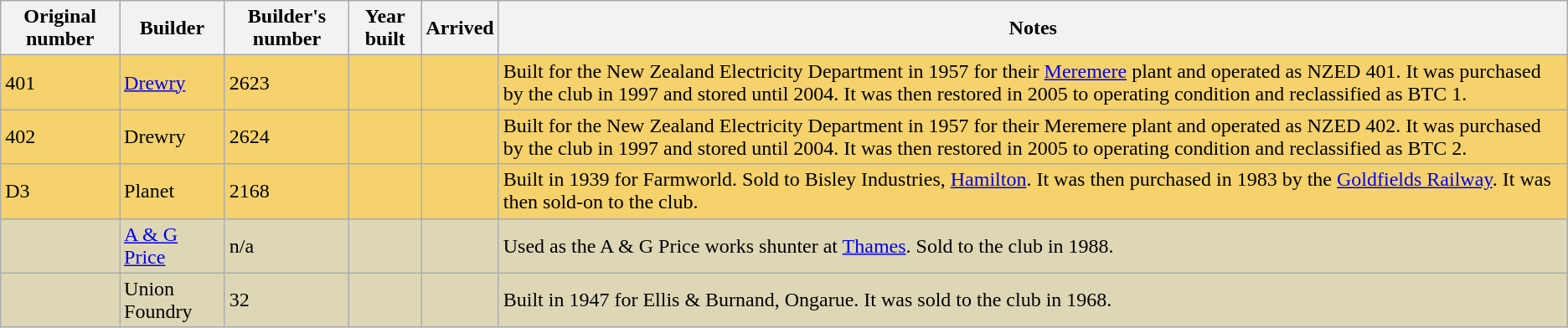<table class="sortable wikitable" border="1">
<tr>
<th>Original number</th>
<th>Builder</th>
<th>Builder's number</th>
<th>Year built</th>
<th>Arrived</th>
<th>Notes</th>
</tr>
<tr style="background:#F5D26C;">
<td>401</td>
<td><a href='#'>Drewry</a></td>
<td>2623</td>
<td></td>
<td></td>
<td>Built for the New Zealand Electricity Department in 1957 for their <a href='#'>Meremere</a> plant and operated as NZED 401. It was purchased by the club in 1997 and stored until 2004. It was then restored in 2005 to operating condition and reclassified as BTC 1.</td>
</tr>
<tr style="background:#F5D26C;">
<td>402</td>
<td>Drewry</td>
<td>2624</td>
<td></td>
<td></td>
<td>Built for the New Zealand Electricity Department in 1957 for their Meremere plant and operated as NZED 402. It was purchased by the club in 1997 and stored until 2004. It was then restored in 2005 to operating condition and reclassified as BTC 2.</td>
</tr>
<tr style="background:#F5D26C;">
<td>D3</td>
<td>Planet</td>
<td>2168</td>
<td></td>
<td></td>
<td>Built in 1939 for Farmworld. Sold to Bisley Industries, <a href='#'>Hamilton</a>. It was then purchased in 1983 by the <a href='#'>Goldfields Railway</a>. It was then sold-on to the club.</td>
</tr>
<tr style="background:#DED7B6;">
<td></td>
<td><a href='#'>A & G Price</a></td>
<td>n/a</td>
<td></td>
<td></td>
<td>Used as the A & G Price works shunter at <a href='#'>Thames</a>. Sold to the club in 1988.</td>
</tr>
<tr style="background:#DED7B6;">
<td></td>
<td>Union Foundry</td>
<td>32</td>
<td></td>
<td></td>
<td>Built in 1947 for Ellis & Burnand, Ongarue. It was sold to the club in 1968.</td>
</tr>
</table>
